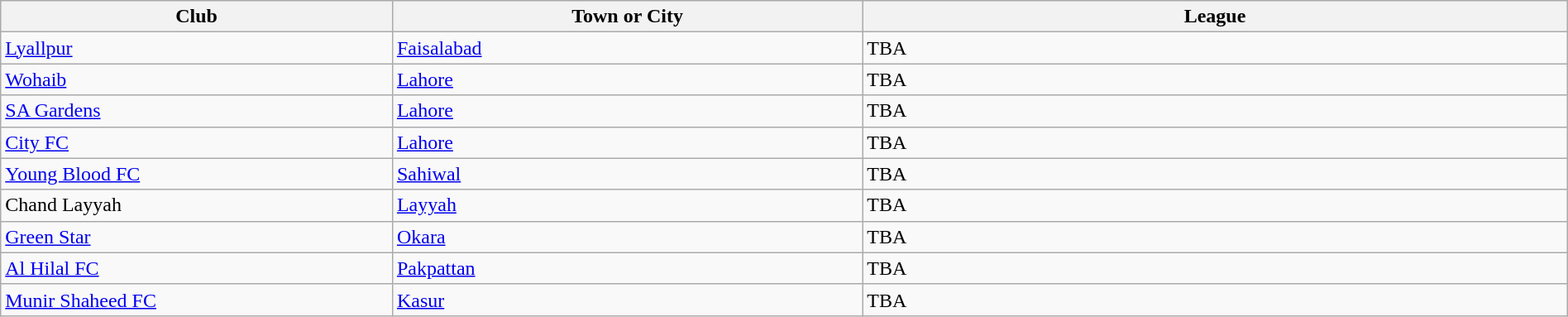<table class="wikitable sortable" width="100%">
<tr>
<th !width="25%">Club</th>
<th width="30%">Town or City</th>
<th width="45%">League</th>
</tr>
<tr>
<td><a href='#'>Lyallpur</a></td>
<td><a href='#'>Faisalabad</a></td>
<td>TBA</td>
</tr>
<tr>
<td><a href='#'>Wohaib</a></td>
<td><a href='#'>Lahore</a></td>
<td>TBA</td>
</tr>
<tr>
<td><a href='#'>SA Gardens</a></td>
<td><a href='#'>Lahore</a></td>
<td>TBA</td>
</tr>
<tr>
<td><a href='#'>City FC</a></td>
<td><a href='#'>Lahore</a></td>
<td>TBA</td>
</tr>
<tr>
<td><a href='#'>Young Blood FC</a></td>
<td><a href='#'>Sahiwal</a></td>
<td>TBA</td>
</tr>
<tr>
<td>Chand Layyah</td>
<td><a href='#'>Layyah</a></td>
<td>TBA</td>
</tr>
<tr>
<td><a href='#'>Green Star</a></td>
<td><a href='#'>Okara</a></td>
<td>TBA</td>
</tr>
<tr>
<td><a href='#'>Al Hilal FC</a></td>
<td><a href='#'>Pakpattan</a></td>
<td>TBA</td>
</tr>
<tr>
<td><a href='#'>Munir Shaheed FC</a></td>
<td><a href='#'>Kasur</a></td>
<td>TBA</td>
</tr>
</table>
